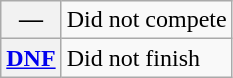<table class="wikitable">
<tr>
<th scope="row">—</th>
<td>Did not compete</td>
</tr>
<tr>
<th scope="row"><a href='#'>DNF</a></th>
<td>Did not finish</td>
</tr>
</table>
